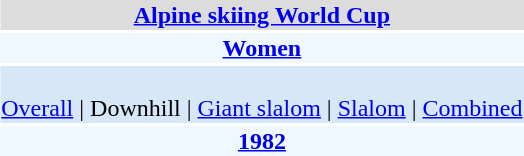<table align="right" class="toccolours" style="margin: 0 0 1em 1em;">
<tr>
<td colspan="2" align=center bgcolor=Gainsboro><strong><a href='#'>Alpine skiing World Cup</a></strong></td>
</tr>
<tr>
<td colspan="2" align=center bgcolor=AliceBlue><strong><a href='#'>Women</a></strong></td>
</tr>
<tr>
<td colspan="2" align=center bgcolor=D6E8F8><br><a href='#'>Overall</a> | 
Downhill | 
<a href='#'>Giant slalom</a> | 
<a href='#'>Slalom</a> | 
<a href='#'>Combined</a></td>
</tr>
<tr>
<td colspan="2" align=center bgcolor=AliceBlue><strong><a href='#'>1982</a></strong></td>
</tr>
</table>
